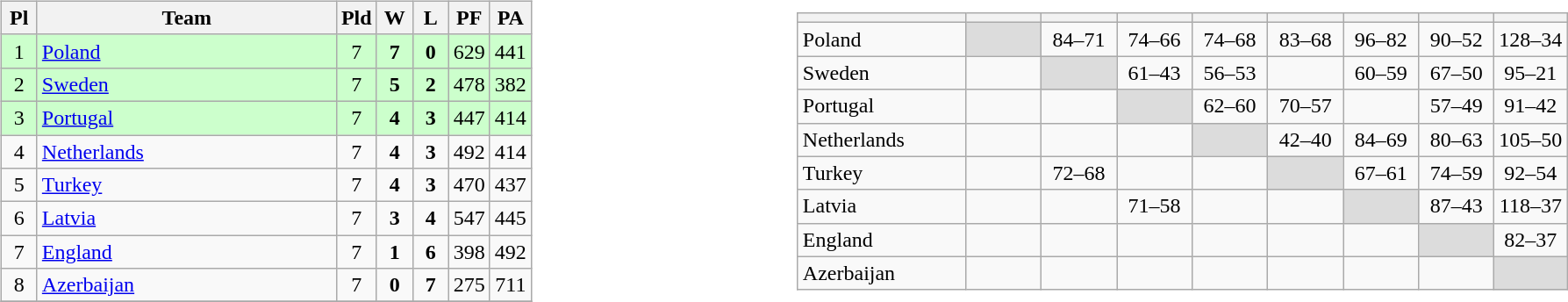<table>
<tr>
<td width="50%"><br><table class="wikitable" style="text-align: center;">
<tr>
<th width=20>Pl</th>
<th width=220>Team</th>
<th width=20>Pld</th>
<th width=20>W</th>
<th width=20>L</th>
<th width=20>PF</th>
<th width=20>PA</th>
</tr>
<tr bgcolor=ccffcc>
<td>1</td>
<td align="left"> <a href='#'>Poland</a></td>
<td>7</td>
<td><strong>7</strong></td>
<td><strong>0</strong></td>
<td>629</td>
<td>441</td>
</tr>
<tr bgcolor=ccffcc>
<td>2</td>
<td align="left"> <a href='#'>Sweden</a></td>
<td>7</td>
<td><strong>5</strong></td>
<td><strong>2</strong></td>
<td>478</td>
<td>382</td>
</tr>
<tr bgcolor=ccffcc>
<td>3</td>
<td align="left"> <a href='#'>Portugal</a></td>
<td>7</td>
<td><strong>4</strong></td>
<td><strong>3</strong></td>
<td>447</td>
<td>414</td>
</tr>
<tr>
<td>4</td>
<td align="left"> <a href='#'>Netherlands</a></td>
<td>7</td>
<td><strong>4</strong></td>
<td><strong>3</strong></td>
<td>492</td>
<td>414</td>
</tr>
<tr>
<td>5</td>
<td align="left"> <a href='#'>Turkey</a></td>
<td>7</td>
<td><strong>4</strong></td>
<td><strong>3</strong></td>
<td>470</td>
<td>437</td>
</tr>
<tr>
<td>6</td>
<td align="left"> <a href='#'>Latvia</a></td>
<td>7</td>
<td><strong>3</strong></td>
<td><strong>4</strong></td>
<td>547</td>
<td>445</td>
</tr>
<tr>
<td>7</td>
<td align="left"> <a href='#'>England</a></td>
<td>7</td>
<td><strong>1</strong></td>
<td><strong>6</strong></td>
<td>398</td>
<td>492</td>
</tr>
<tr>
<td>8</td>
<td align="left"> <a href='#'>Azerbaijan</a></td>
<td>7</td>
<td><strong>0</strong></td>
<td><strong>7</strong></td>
<td>275</td>
<td>711</td>
</tr>
<tr>
</tr>
</table>
</td>
<td><br><table class="wikitable" style="text-align:center">
<tr>
<th width="120"></th>
<th width="50"></th>
<th width="50"></th>
<th width="50"></th>
<th width="50"></th>
<th width="50"></th>
<th width="50"></th>
<th width="50"></th>
<th wifth="50"></th>
</tr>
<tr>
<td align=left> Poland</td>
<td bgcolor="#DCDCDC"></td>
<td>84–71</td>
<td>74–66</td>
<td>74–68</td>
<td>83–68</td>
<td>96–82</td>
<td>90–52</td>
<td>128–34</td>
</tr>
<tr>
<td align=left> Sweden</td>
<td></td>
<td bgcolor="#DCDCDC"></td>
<td>61–43</td>
<td>56–53</td>
<td></td>
<td>60–59</td>
<td>67–50</td>
<td>95–21</td>
</tr>
<tr>
<td align=left> Portugal</td>
<td></td>
<td></td>
<td bgcolor="#DCDCDC"></td>
<td>62–60</td>
<td>70–57</td>
<td></td>
<td>57–49</td>
<td>91–42</td>
</tr>
<tr>
<td align=left> Netherlands</td>
<td></td>
<td></td>
<td></td>
<td bgcolor="#DCDCDC"></td>
<td>42–40</td>
<td>84–69</td>
<td>80–63</td>
<td>105–50</td>
</tr>
<tr>
<td align=left> Turkey</td>
<td></td>
<td>72–68</td>
<td></td>
<td></td>
<td bgcolor="#DCDCDC"></td>
<td>67–61</td>
<td>74–59</td>
<td>92–54</td>
</tr>
<tr>
<td align=left> Latvia</td>
<td></td>
<td></td>
<td>71–58</td>
<td></td>
<td></td>
<td bgcolor="#DCDCDC"></td>
<td>87–43</td>
<td>118–37</td>
</tr>
<tr>
<td align=left> England</td>
<td></td>
<td></td>
<td></td>
<td></td>
<td></td>
<td></td>
<td bgcolor="#DCDCDC"></td>
<td>82–37</td>
</tr>
<tr>
<td align=left> Azerbaijan</td>
<td></td>
<td></td>
<td></td>
<td></td>
<td></td>
<td></td>
<td></td>
<td bgcolor="#DCDCDC"></td>
</tr>
</table>
</td>
</tr>
</table>
